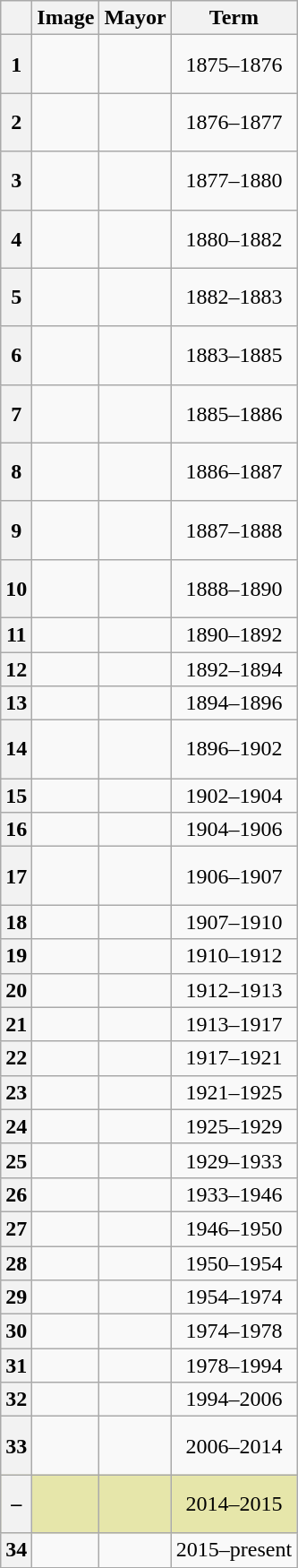<table class="wikitable sortable" style="text-align: center;">
<tr>
<th></th>
<th class=unsortable>Image</th>
<th>Mayor</th>
<th>Term</th>
</tr>
<tr>
<th scope=row>1</th>
<td></td>
<td><br><br></td>
<td>1875–1876</td>
</tr>
<tr>
<th scope=row>2</th>
<td></td>
<td><br><br></td>
<td>1876–1877</td>
</tr>
<tr>
<th scope=row>3</th>
<td></td>
<td><br><br></td>
<td>1877–1880</td>
</tr>
<tr>
<th scope=row>4</th>
<td></td>
<td><br><br></td>
<td>1880–1882</td>
</tr>
<tr>
<th scope=row>5</th>
<td></td>
<td><br><br></td>
<td>1882–1883</td>
</tr>
<tr>
<th scope=row>6</th>
<td></td>
<td><br><br></td>
<td>1883–1885</td>
</tr>
<tr>
<th scope=row>7</th>
<td></td>
<td><br><br></td>
<td>1885–1886</td>
</tr>
<tr>
<th scope=row>8</th>
<td></td>
<td><br><br></td>
<td>1886–1887</td>
</tr>
<tr>
<th scope=row>9</th>
<td></td>
<td><br><br></td>
<td>1887–1888</td>
</tr>
<tr>
<th scope=row>10</th>
<td></td>
<td><br><br></td>
<td>1888–1890</td>
</tr>
<tr>
<th scope=row>11</th>
<td></td>
<td><br></td>
<td>1890–1892</td>
</tr>
<tr>
<th scope=row>12</th>
<td></td>
<td><br></td>
<td>1892–1894</td>
</tr>
<tr>
<th scope=row>13</th>
<td></td>
<td><br></td>
<td>1894–1896</td>
</tr>
<tr>
<th scope=row>14</th>
<td></td>
<td><br><br></td>
<td>1896–1902</td>
</tr>
<tr>
<th scope=row>15</th>
<td></td>
<td><br></td>
<td>1902–1904</td>
</tr>
<tr>
<th scope=row>16</th>
<td></td>
<td><br></td>
<td>1904–1906</td>
</tr>
<tr>
<th scope=row>17</th>
<td></td>
<td><br><br></td>
<td>1906–1907</td>
</tr>
<tr>
<th scope=row>18</th>
<td></td>
<td><br></td>
<td>1907–1910</td>
</tr>
<tr>
<th scope=row>19</th>
<td></td>
<td><br></td>
<td>1910–1912</td>
</tr>
<tr>
<th scope=row>20</th>
<td></td>
<td><br></td>
<td>1912–1913</td>
</tr>
<tr>
<th scope=row>21</th>
<td></td>
<td><br></td>
<td>1913–1917</td>
</tr>
<tr>
<th scope=row>22</th>
<td></td>
<td><br></td>
<td>1917–1921</td>
</tr>
<tr>
<th scope=row>23</th>
<td></td>
<td><br></td>
<td>1921–1925</td>
</tr>
<tr>
<th scope=row>24</th>
<td></td>
<td><br></td>
<td>1925–1929</td>
</tr>
<tr>
<th scope=row>25</th>
<td></td>
<td><br></td>
<td>1929–1933</td>
</tr>
<tr>
<th scope=row>26</th>
<td></td>
<td><br></td>
<td>1933–1946</td>
</tr>
<tr>
<th scope=row>27</th>
<td></td>
<td><br></td>
<td>1946–1950</td>
</tr>
<tr>
<th scope=row>28</th>
<td></td>
<td><br></td>
<td>1950–1954</td>
</tr>
<tr>
<th scope=row>29</th>
<td></td>
<td><br></td>
<td>1954–1974</td>
</tr>
<tr>
<th scope=row>30</th>
<td></td>
<td><br></td>
<td>1974–1978</td>
</tr>
<tr>
<th scope=row>31</th>
<td></td>
<td><br></td>
<td>1978–1994</td>
</tr>
<tr>
<th scope=row>32</th>
<td></td>
<td><br></td>
<td>1994–2006</td>
</tr>
<tr>
<th scope=row>33</th>
<td></td>
<td><br><br></td>
<td>2006–2014<br></td>
</tr>
<tr style="background:#E6E6AA;">
<th scope=row>–</th>
<td></td>
<td><br><br></td>
<td>2014–2015</td>
</tr>
<tr>
<th scope=row>34</th>
<td></td>
<td><br></td>
<td>2015–present</td>
</tr>
</table>
